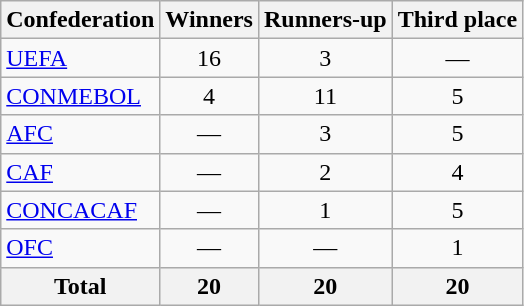<table class="wikitable sortable" style="text-align:center">
<tr>
<th>Confederation</th>
<th data-sort-type="number">Winners</th>
<th data-sort-type="number">Runners-up</th>
<th data-sort-type="number">Third place</th>
</tr>
<tr>
<td align=left><a href='#'>UEFA</a></td>
<td>16</td>
<td>3</td>
<td>—</td>
</tr>
<tr>
<td align=left><a href='#'>CONMEBOL</a></td>
<td>4</td>
<td>11</td>
<td>5</td>
</tr>
<tr>
<td align=left><a href='#'>AFC</a></td>
<td>—</td>
<td>3</td>
<td>5</td>
</tr>
<tr>
<td align=left><a href='#'>CAF</a></td>
<td>—</td>
<td>2</td>
<td>4</td>
</tr>
<tr>
<td align=left><a href='#'>CONCACAF</a></td>
<td>—</td>
<td>1</td>
<td>5</td>
</tr>
<tr>
<td align=left><a href='#'>OFC</a></td>
<td>—</td>
<td>—</td>
<td>1</td>
</tr>
<tr>
<th align=left>Total</th>
<th>20</th>
<th>20</th>
<th>20</th>
</tr>
</table>
